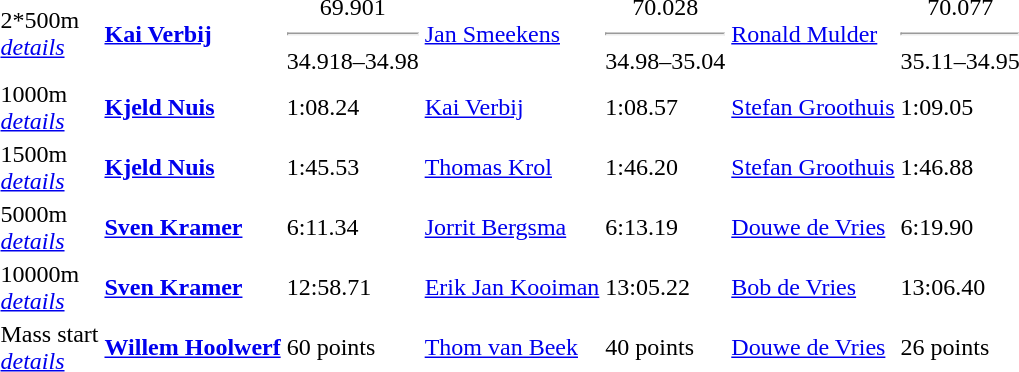<table>
<tr>
<td>2*500m <br> <a href='#'><em>details</em></a></td>
<td><strong><a href='#'>Kai Verbij</a> </strong></td>
<td style="text-align:center">69.901 <hr> 34.918–34.98</td>
<td><a href='#'>Jan Smeekens</a></td>
<td style="text-align:center">70.028 <hr> 34.98–35.04</td>
<td><a href='#'>Ronald Mulder</a></td>
<td style="text-align:center">70.077 <hr> 35.11–34.95</td>
</tr>
<tr>
<td>1000m <br> <a href='#'><em>details</em></a></td>
<td><strong><a href='#'>Kjeld Nuis</a></strong></td>
<td>1:08.24</td>
<td><a href='#'>Kai Verbij</a></td>
<td>1:08.57</td>
<td><a href='#'>Stefan Groothuis</a></td>
<td>1:09.05</td>
</tr>
<tr>
<td>1500m <br> <a href='#'><em>details</em></a></td>
<td><strong><a href='#'>Kjeld Nuis</a></strong></td>
<td>1:45.53</td>
<td><a href='#'>Thomas Krol</a></td>
<td>1:46.20</td>
<td><a href='#'>Stefan Groothuis</a></td>
<td>1:46.88</td>
</tr>
<tr>
<td>5000m <br> <a href='#'><em>details</em></a></td>
<td><strong><a href='#'>Sven Kramer</a></strong></td>
<td>6:11.34</td>
<td><a href='#'>Jorrit Bergsma</a></td>
<td>6:13.19</td>
<td><a href='#'>Douwe de Vries</a></td>
<td>6:19.90</td>
</tr>
<tr>
<td>10000m <br> <a href='#'><em>details</em></a></td>
<td><strong><a href='#'>Sven Kramer</a></strong></td>
<td>12:58.71</td>
<td><a href='#'>Erik Jan Kooiman</a></td>
<td>13:05.22</td>
<td><a href='#'>Bob de Vries</a></td>
<td>13:06.40</td>
</tr>
<tr>
<td>Mass start <br> <a href='#'><em>details</em></a></td>
<td><strong><a href='#'>Willem Hoolwerf</a></strong></td>
<td>60 points</td>
<td><a href='#'>Thom van Beek</a></td>
<td>40 points</td>
<td><a href='#'>Douwe de Vries</a></td>
<td>26 points</td>
</tr>
</table>
